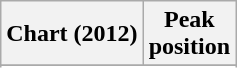<table class="wikitable plainrowheaders sortable" border="1">
<tr>
<th scope="col">Chart (2012)</th>
<th scope="col">Peak<br>position</th>
</tr>
<tr>
</tr>
<tr>
</tr>
<tr>
</tr>
<tr>
</tr>
<tr>
</tr>
<tr>
</tr>
</table>
